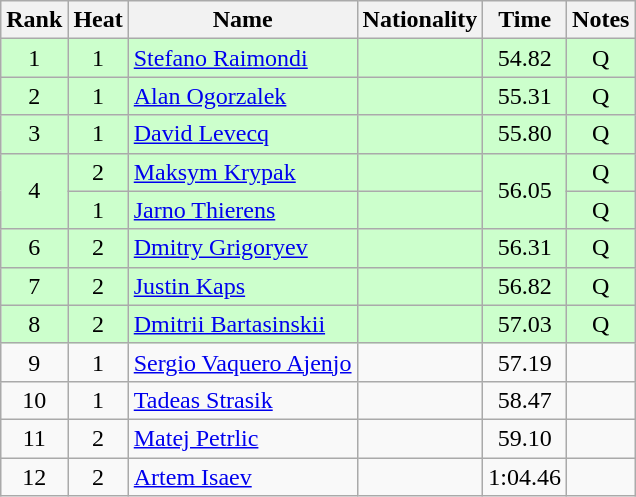<table class="wikitable sortable" style="text-align:center">
<tr>
<th>Rank</th>
<th>Heat</th>
<th>Name</th>
<th>Nationality</th>
<th>Time</th>
<th>Notes</th>
</tr>
<tr bgcolor=ccffcc>
<td>1</td>
<td>1</td>
<td align=left><a href='#'>Stefano Raimondi</a></td>
<td align=left></td>
<td>54.82</td>
<td>Q</td>
</tr>
<tr bgcolor=ccffcc>
<td>2</td>
<td>1</td>
<td align=left><a href='#'>Alan Ogorzalek</a></td>
<td align=left></td>
<td>55.31</td>
<td>Q</td>
</tr>
<tr bgcolor=ccffcc>
<td>3</td>
<td>1</td>
<td align=left><a href='#'>David Levecq</a></td>
<td align=left></td>
<td>55.80</td>
<td>Q</td>
</tr>
<tr bgcolor=ccffcc>
<td rowspan=2>4</td>
<td>2</td>
<td align=left><a href='#'>Maksym Krypak</a></td>
<td align=left></td>
<td rowspan=2>56.05</td>
<td>Q</td>
</tr>
<tr bgcolor=ccffcc>
<td>1</td>
<td align=left><a href='#'>Jarno Thierens</a></td>
<td align=left></td>
<td>Q</td>
</tr>
<tr bgcolor=ccffcc>
<td>6</td>
<td>2</td>
<td align=left><a href='#'>Dmitry Grigoryev</a></td>
<td align=left></td>
<td>56.31</td>
<td>Q</td>
</tr>
<tr bgcolor=ccffcc>
<td>7</td>
<td>2</td>
<td align=left><a href='#'>Justin Kaps</a></td>
<td align=left></td>
<td>56.82</td>
<td>Q</td>
</tr>
<tr bgcolor=ccffcc>
<td>8</td>
<td>2</td>
<td align=left><a href='#'>Dmitrii Bartasinskii</a></td>
<td align=left></td>
<td>57.03</td>
<td>Q</td>
</tr>
<tr>
<td>9</td>
<td>1</td>
<td align=left><a href='#'>Sergio Vaquero Ajenjo</a></td>
<td align=left></td>
<td>57.19</td>
<td></td>
</tr>
<tr>
<td>10</td>
<td>1</td>
<td align=left><a href='#'>Tadeas Strasik</a></td>
<td align=left></td>
<td>58.47</td>
<td></td>
</tr>
<tr>
<td>11</td>
<td>2</td>
<td align=left><a href='#'>Matej Petrlic</a></td>
<td align=left></td>
<td>59.10</td>
<td></td>
</tr>
<tr>
<td>12</td>
<td>2</td>
<td align=left><a href='#'>Artem Isaev</a></td>
<td align=left></td>
<td>1:04.46</td>
<td></td>
</tr>
</table>
